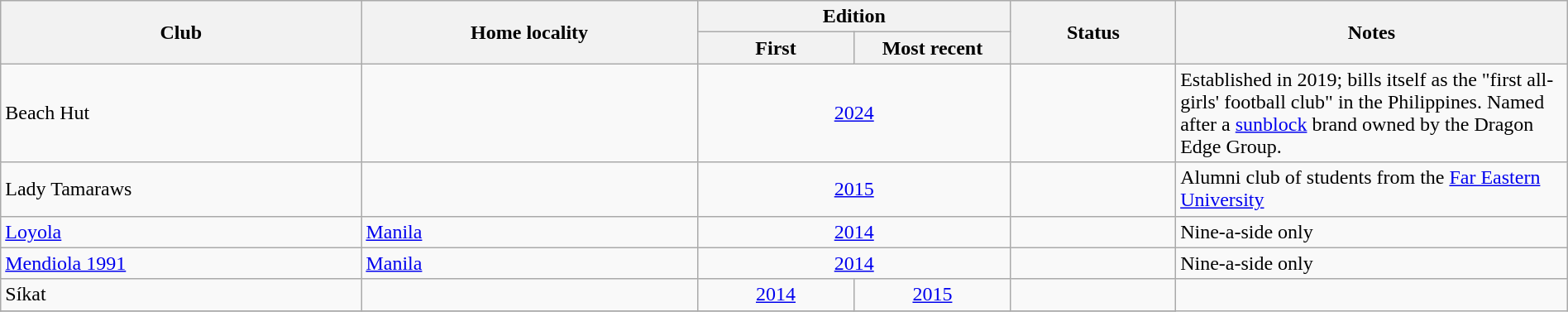<table class="wikitable" style="width:100%;">
<tr>
<th rowspan=2>Club</th>
<th rowspan=2>Home locality</th>
<th colspan=2>Edition</th>
<th rowspan=2>Status</th>
<th rowspan=2 width=25%>Notes</th>
</tr>
<tr>
<th width=10%>First</th>
<th width=10%>Most recent</th>
</tr>
<tr>
<td style="text-align:left;">Beach Hut</td>
<td></td>
<td style="text-align:center;" colspan=2><a href='#'>2024</a></td>
<td></td>
<td>Established in 2019; bills itself as the "first all-girls' football club" in the Philippines. Named after a <a href='#'>sunblock</a> brand owned by the Dragon Edge Group.</td>
</tr>
<tr>
<td style="text-align:left;">Lady Tamaraws</td>
<td></td>
<td style="text-align:center;" colspan=2><a href='#'>2015</a></td>
<td></td>
<td>Alumni club of students from the <a href='#'>Far Eastern University</a></td>
</tr>
<tr>
<td style="text-align:left;"><a href='#'>Loyola</a></td>
<td><a href='#'>Manila</a></td>
<td style="text-align:center;" colspan=2><a href='#'>2014</a></td>
<td></td>
<td>Nine-a-side only</td>
</tr>
<tr>
<td style="text-align:left;"><a href='#'>Mendiola 1991</a></td>
<td><a href='#'>Manila</a></td>
<td style="text-align:center;" colspan=2><a href='#'>2014</a></td>
<td></td>
<td>Nine-a-side only</td>
</tr>
<tr>
<td style="text-align:left;">Síkat</td>
<td></td>
<td style="text-align:center;"><a href='#'>2014</a></td>
<td style="text-align:center;"><a href='#'>2015</a></td>
<td></td>
</tr>
<tr>
</tr>
</table>
